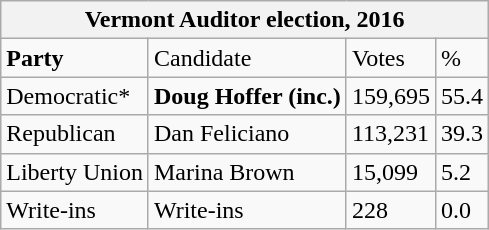<table class="wikitable">
<tr>
<th colspan="4">Vermont Auditor election, 2016</th>
</tr>
<tr>
<td><strong>Party</strong></td>
<td>Candidate</td>
<td>Votes</td>
<td>%</td>
</tr>
<tr>
<td>Democratic*</td>
<td><strong>Doug Hoffer (inc.)</strong></td>
<td>159,695</td>
<td>55.4</td>
</tr>
<tr>
<td>Republican</td>
<td>Dan Feliciano</td>
<td>113,231</td>
<td>39.3</td>
</tr>
<tr>
<td>Liberty Union</td>
<td>Marina Brown</td>
<td>15,099</td>
<td>5.2</td>
</tr>
<tr>
<td>Write-ins</td>
<td>Write-ins</td>
<td>228</td>
<td>0.0</td>
</tr>
</table>
